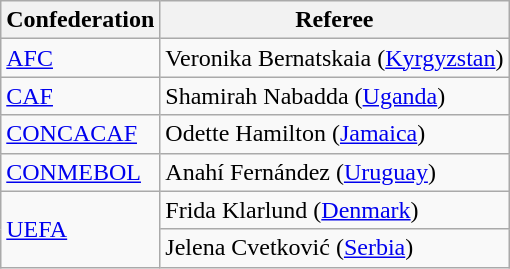<table class="wikitable">
<tr>
<th>Confederation</th>
<th>Referee</th>
</tr>
<tr>
<td><a href='#'>AFC</a></td>
<td>Veronika Bernatskaia (<a href='#'>Kyrgyzstan</a>)</td>
</tr>
<tr>
<td><a href='#'>CAF</a></td>
<td>Shamirah Nabadda (<a href='#'>Uganda</a>)</td>
</tr>
<tr>
<td><a href='#'>CONCACAF</a></td>
<td>Odette Hamilton (<a href='#'>Jamaica</a>)</td>
</tr>
<tr>
<td><a href='#'>CONMEBOL</a></td>
<td>Anahí Fernández (<a href='#'>Uruguay</a>)</td>
</tr>
<tr>
<td rowspan="2"><a href='#'>UEFA</a></td>
<td>Frida Klarlund (<a href='#'>Denmark</a>)</td>
</tr>
<tr>
<td>Jelena Cvetković (<a href='#'>Serbia</a>)</td>
</tr>
</table>
